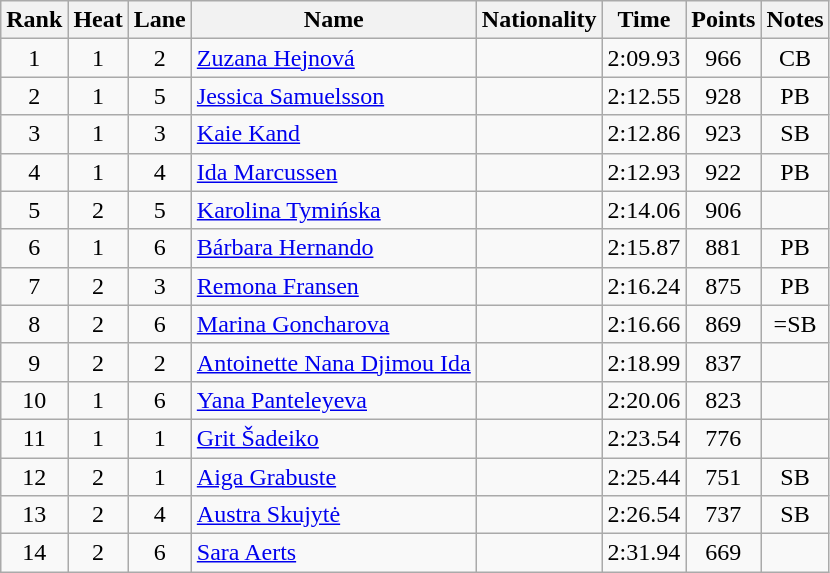<table class="wikitable sortable" style="text-align:center">
<tr>
<th>Rank</th>
<th>Heat</th>
<th>Lane</th>
<th>Name</th>
<th>Nationality</th>
<th>Time</th>
<th>Points</th>
<th>Notes</th>
</tr>
<tr>
<td>1</td>
<td>1</td>
<td>2</td>
<td align=left><a href='#'>Zuzana Hejnová</a></td>
<td align=left></td>
<td>2:09.93</td>
<td>966</td>
<td>CB</td>
</tr>
<tr>
<td>2</td>
<td>1</td>
<td>5</td>
<td align=left><a href='#'>Jessica Samuelsson</a></td>
<td align=left></td>
<td>2:12.55</td>
<td>928</td>
<td>PB</td>
</tr>
<tr>
<td>3</td>
<td>1</td>
<td>3</td>
<td align=left><a href='#'>Kaie Kand</a></td>
<td align=left></td>
<td>2:12.86</td>
<td>923</td>
<td>SB</td>
</tr>
<tr>
<td>4</td>
<td>1</td>
<td>4</td>
<td align=left><a href='#'>Ida Marcussen</a></td>
<td align=left></td>
<td>2:12.93</td>
<td>922</td>
<td>PB</td>
</tr>
<tr>
<td>5</td>
<td>2</td>
<td>5</td>
<td align=left><a href='#'>Karolina Tymińska</a></td>
<td align=left></td>
<td>2:14.06</td>
<td>906</td>
<td></td>
</tr>
<tr>
<td>6</td>
<td>1</td>
<td>6</td>
<td align=left><a href='#'>Bárbara Hernando</a></td>
<td align=left></td>
<td>2:15.87</td>
<td>881</td>
<td>PB</td>
</tr>
<tr>
<td>7</td>
<td>2</td>
<td>3</td>
<td align=left><a href='#'>Remona Fransen</a></td>
<td align=left></td>
<td>2:16.24</td>
<td>875</td>
<td>PB</td>
</tr>
<tr>
<td>8</td>
<td>2</td>
<td>6</td>
<td align=left><a href='#'>Marina Goncharova</a></td>
<td align=left></td>
<td>2:16.66</td>
<td>869</td>
<td>=SB</td>
</tr>
<tr>
<td>9</td>
<td>2</td>
<td>2</td>
<td align=left><a href='#'>Antoinette Nana Djimou Ida</a></td>
<td align=left></td>
<td>2:18.99</td>
<td>837</td>
<td></td>
</tr>
<tr>
<td>10</td>
<td>1</td>
<td>6</td>
<td align=left><a href='#'>Yana Panteleyeva</a></td>
<td align=left></td>
<td>2:20.06</td>
<td>823</td>
<td></td>
</tr>
<tr>
<td>11</td>
<td>1</td>
<td>1</td>
<td align=left><a href='#'>Grit Šadeiko</a></td>
<td align=left></td>
<td>2:23.54</td>
<td>776</td>
<td></td>
</tr>
<tr>
<td>12</td>
<td>2</td>
<td>1</td>
<td align=left><a href='#'>Aiga Grabuste</a></td>
<td align=left></td>
<td>2:25.44</td>
<td>751</td>
<td>SB</td>
</tr>
<tr>
<td>13</td>
<td>2</td>
<td>4</td>
<td align=left><a href='#'>Austra Skujytė</a></td>
<td align=left></td>
<td>2:26.54</td>
<td>737</td>
<td>SB</td>
</tr>
<tr>
<td>14</td>
<td>2</td>
<td>6</td>
<td align=left><a href='#'>Sara Aerts</a></td>
<td align=left></td>
<td>2:31.94</td>
<td>669</td>
<td></td>
</tr>
</table>
